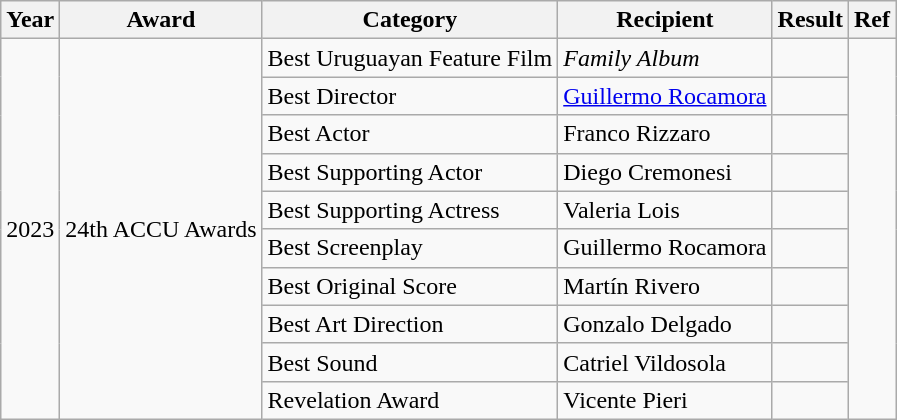<table class="wikitable">
<tr>
<th>Year</th>
<th>Award</th>
<th>Category</th>
<th>Recipient</th>
<th>Result</th>
<th>Ref</th>
</tr>
<tr>
<td rowspan="10">2023</td>
<td rowspan="10">24th ACCU Awards</td>
<td>Best Uruguayan Feature Film</td>
<td><em>Family Album</em></td>
<td></td>
<td rowspan="10"></td>
</tr>
<tr>
<td>Best Director</td>
<td><a href='#'>Guillermo Rocamora</a></td>
<td></td>
</tr>
<tr>
<td>Best Actor</td>
<td>Franco Rizzaro</td>
<td></td>
</tr>
<tr>
<td>Best Supporting Actor</td>
<td>Diego Cremonesi</td>
<td></td>
</tr>
<tr>
<td>Best Supporting Actress</td>
<td>Valeria Lois</td>
<td></td>
</tr>
<tr>
<td>Best Screenplay</td>
<td>Guillermo Rocamora</td>
<td></td>
</tr>
<tr>
<td>Best Original Score</td>
<td>Martín Rivero</td>
<td></td>
</tr>
<tr>
<td>Best Art Direction</td>
<td>Gonzalo Delgado</td>
<td></td>
</tr>
<tr>
<td>Best Sound</td>
<td>Catriel Vildosola</td>
<td></td>
</tr>
<tr>
<td>Revelation Award</td>
<td>Vicente Pieri</td>
<td></td>
</tr>
</table>
